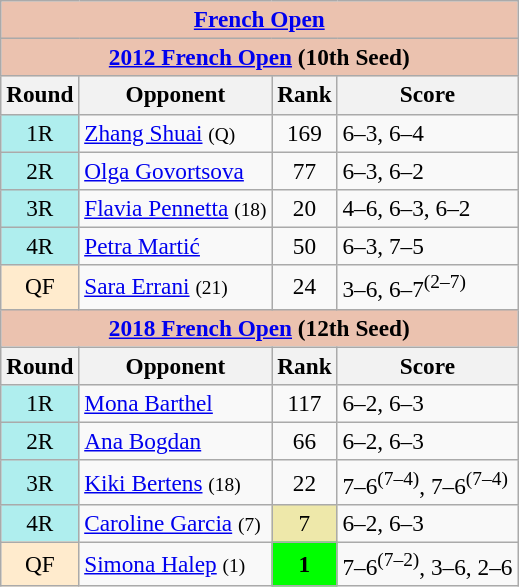<table class="wikitable nowrap" style=font-size:97%>
<tr>
<th colspan=4 style="background:#ebc2af;"><a href='#'>French Open</a></th>
</tr>
<tr>
<th colspan=4 style="background:#ebc2af;"><a href='#'>2012 French Open</a> (10th Seed)</th>
</tr>
<tr>
<th>Round</th>
<th>Opponent</th>
<th>Rank</th>
<th>Score</th>
</tr>
<tr>
<td align="center" style="background:#afeeee;">1R</td>
<td> <a href='#'>Zhang Shuai</a> <small>(Q)</small></td>
<td align="center">169</td>
<td>6–3, 6–4</td>
</tr>
<tr>
<td align="center" style="background:#afeeee;">2R</td>
<td> <a href='#'>Olga Govortsova</a></td>
<td align="center">77</td>
<td>6–3, 6–2</td>
</tr>
<tr>
<td align="center" style="background:#afeeee;">3R</td>
<td> <a href='#'>Flavia Pennetta</a> <small>(18)</small></td>
<td align="center">20</td>
<td>4–6, 6–3, 6–2</td>
</tr>
<tr>
<td align="center" style="background:#afeeee;">4R</td>
<td> <a href='#'>Petra Martić</a></td>
<td align="center">50</td>
<td>6–3, 7–5</td>
</tr>
<tr>
<td align="center" style="background:#ffebcd;">QF</td>
<td> <a href='#'>Sara Errani</a> <small>(21)</small></td>
<td align="center">24</td>
<td>3–6, 6–7<sup>(2–7)</sup></td>
</tr>
<tr>
<th colspan=4 style="background:#ebc2af;"><a href='#'>2018 French Open</a> (12th Seed)</th>
</tr>
<tr>
<th>Round</th>
<th>Opponent</th>
<th>Rank</th>
<th>Score</th>
</tr>
<tr>
<td align="center" style="background:#afeeee;">1R</td>
<td> <a href='#'>Mona Barthel</a></td>
<td align="center">117</td>
<td>6–2, 6–3</td>
</tr>
<tr>
<td align="center" style="background:#afeeee;">2R</td>
<td> <a href='#'>Ana Bogdan</a></td>
<td align="center">66</td>
<td>6–2, 6–3</td>
</tr>
<tr>
<td align="center" style="background:#afeeee;">3R</td>
<td> <a href='#'>Kiki Bertens</a> <small>(18)</small></td>
<td align="center">22</td>
<td>7–6<sup>(7–4)</sup>, 7–6<sup>(7–4)</sup></td>
</tr>
<tr>
<td align="center" style="background:#afeeee;">4R</td>
<td> <a href='#'>Caroline Garcia</a> <small>(7)</small></td>
<td align="center" bgcolor=EEE8AA>7</td>
<td>6–2, 6–3</td>
</tr>
<tr>
<td align="center" style="background:#ffebcd;">QF</td>
<td> <a href='#'>Simona Halep</a> <small>(1)</small></td>
<td align="center" bgcolor=lime><strong>1</strong></td>
<td>7–6<sup>(7–2)</sup>, 3–6, 2–6</td>
</tr>
</table>
